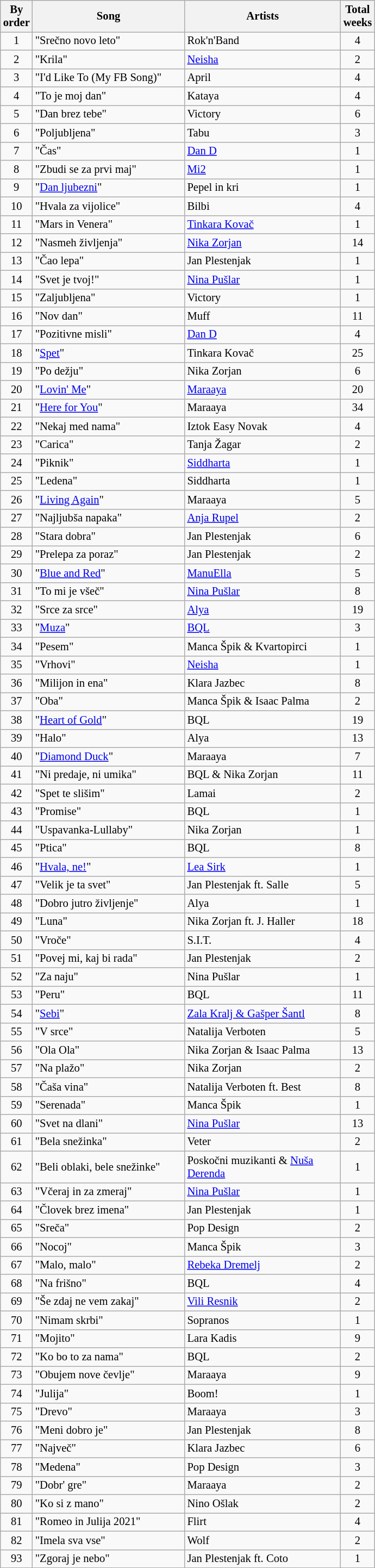<table class="wikitable sortable" style="font-size: 86%;">
<tr>
<th style="width:10px;">By<br>order</th>
<th style="width:180px;">Song</th>
<th style="width:185px;">Artists</th>
<th style="width:10px;">Total weeks</th>
</tr>
<tr>
<td align=center>1</td>
<td>"Srečno novo leto"</td>
<td>Rok'n'Band</td>
<td align=center>4</td>
</tr>
<tr>
<td align=center>2</td>
<td>"Krila"</td>
<td><a href='#'>Neisha</a></td>
<td align=center>2</td>
</tr>
<tr>
<td align=center>3</td>
<td>"I'd Like To (My FB Song)"</td>
<td>April</td>
<td align=center>4</td>
</tr>
<tr>
<td align=center>4</td>
<td>"To je moj dan"</td>
<td>Kataya</td>
<td align=center>4</td>
</tr>
<tr>
<td align=center>5</td>
<td>"Dan brez tebe"</td>
<td>Victory</td>
<td align=center>6</td>
</tr>
<tr>
<td align=center>6</td>
<td>"Poljubljena"</td>
<td>Tabu</td>
<td align=center>3</td>
</tr>
<tr>
<td align=center>7</td>
<td>"Čas"</td>
<td><a href='#'>Dan D</a></td>
<td align=center>1</td>
</tr>
<tr>
<td align=center>8</td>
<td>"Zbudi se za prvi maj"</td>
<td><a href='#'>Mi2</a></td>
<td align=center>1</td>
</tr>
<tr>
<td align=center>9</td>
<td>"<a href='#'>Dan ljubezni</a>"</td>
<td>Pepel in kri</td>
<td align=center>1</td>
</tr>
<tr>
<td align=center>10</td>
<td>"Hvala za vijolice"</td>
<td>Bilbi</td>
<td align=center>4</td>
</tr>
<tr>
<td align=center>11</td>
<td>"Mars in Venera"</td>
<td><a href='#'>Tinkara Kovač</a></td>
<td align=center>1</td>
</tr>
<tr>
<td align=center>12</td>
<td>"Nasmeh življenja"</td>
<td><a href='#'>Nika Zorjan</a></td>
<td align=center>14</td>
</tr>
<tr>
<td align=center>13</td>
<td>"Čao lepa"</td>
<td>Jan Plestenjak</td>
<td align=center>1</td>
</tr>
<tr>
<td align=center>14</td>
<td>"Svet je tvoj!"</td>
<td><a href='#'>Nina Pušlar</a></td>
<td align=center>1</td>
</tr>
<tr>
<td align=center>15</td>
<td>"Zaljubljena"</td>
<td>Victory</td>
<td align=center>1</td>
</tr>
<tr>
<td align=center>16</td>
<td>"Nov dan"</td>
<td>Muff</td>
<td align=center>11</td>
</tr>
<tr>
<td align=center>17</td>
<td>"Pozitivne misli"</td>
<td><a href='#'>Dan D</a></td>
<td align=center>4</td>
</tr>
<tr>
<td align=center>18</td>
<td>"<a href='#'>Spet</a>"</td>
<td>Tinkara Kovač</td>
<td align=center>25</td>
</tr>
<tr>
<td align=center>19</td>
<td>"Po dežju"</td>
<td>Nika Zorjan</td>
<td align=center>6</td>
</tr>
<tr>
<td align=center>20</td>
<td>"<a href='#'>Lovin' Me</a>"</td>
<td><a href='#'>Maraaya</a></td>
<td align=center>20</td>
</tr>
<tr>
<td align=center>21</td>
<td>"<a href='#'>Here for You</a>"</td>
<td>Maraaya</td>
<td align=center>34</td>
</tr>
<tr>
<td align=center>22</td>
<td>"Nekaj med nama"</td>
<td>Iztok Easy Novak</td>
<td align=center>4</td>
</tr>
<tr>
<td align=center>23</td>
<td>"Carica"</td>
<td>Tanja Žagar</td>
<td align=center>2</td>
</tr>
<tr>
<td align=center>24</td>
<td>"Piknik"</td>
<td><a href='#'>Siddharta</a></td>
<td align=center>1</td>
</tr>
<tr>
<td align=center>25</td>
<td>"Ledena"</td>
<td>Siddharta</td>
<td align=center>1</td>
</tr>
<tr>
<td align=center>26</td>
<td>"<a href='#'>Living Again</a>"</td>
<td>Maraaya</td>
<td align=center>5</td>
</tr>
<tr>
<td align=center>27</td>
<td>"Najljubša napaka"</td>
<td><a href='#'>Anja Rupel</a></td>
<td align=center>2</td>
</tr>
<tr>
<td align=center>28</td>
<td>"Stara dobra"</td>
<td>Jan Plestenjak</td>
<td align=center>6</td>
</tr>
<tr>
<td align=center>29</td>
<td>"Prelepa za poraz"</td>
<td>Jan Plestenjak</td>
<td align=center>2</td>
</tr>
<tr>
<td align=center>30</td>
<td>"<a href='#'>Blue and Red</a>"</td>
<td><a href='#'>ManuElla</a></td>
<td align=center>5</td>
</tr>
<tr>
<td align=center>31</td>
<td>"To mi je všeč"</td>
<td><a href='#'>Nina Pušlar</a></td>
<td align=center>8</td>
</tr>
<tr>
<td align=center>32</td>
<td>"Srce za srce"</td>
<td><a href='#'>Alya</a></td>
<td align=center>19</td>
</tr>
<tr>
<td align=center>33</td>
<td>"<a href='#'>Muza</a>"</td>
<td><a href='#'>BQL</a></td>
<td align=center>3</td>
</tr>
<tr>
<td align=center>34</td>
<td>"Pesem"</td>
<td>Manca Špik & Kvartopirci</td>
<td align=center>1</td>
</tr>
<tr>
<td align=center>35</td>
<td>"Vrhovi"</td>
<td><a href='#'>Neisha</a></td>
<td align=center>1</td>
</tr>
<tr>
<td align=center>36</td>
<td>"Milijon in ena"</td>
<td>Klara Jazbec</td>
<td align=center>8</td>
</tr>
<tr>
<td align=center>37</td>
<td>"Oba"</td>
<td>Manca Špik & Isaac Palma</td>
<td align=center>2</td>
</tr>
<tr>
<td align=center>38</td>
<td>"<a href='#'>Heart of Gold</a>"</td>
<td>BQL</td>
<td align=center>19</td>
</tr>
<tr>
<td align=center>39</td>
<td>"Halo"</td>
<td>Alya</td>
<td align=center>13</td>
</tr>
<tr>
<td align=center>40</td>
<td>"<a href='#'>Diamond Duck</a>"</td>
<td>Maraaya</td>
<td align=center>7</td>
</tr>
<tr>
<td align=center>41</td>
<td>"Ni predaje, ni umika"</td>
<td>BQL & Nika Zorjan</td>
<td align=center>11</td>
</tr>
<tr>
<td align=center>42</td>
<td>"Spet te slišim"</td>
<td>Lamai</td>
<td align=center>2</td>
</tr>
<tr>
<td align=center>43</td>
<td>"Promise"</td>
<td>BQL</td>
<td align=center>1</td>
</tr>
<tr>
<td align=center>44</td>
<td>"Uspavanka-Lullaby"</td>
<td>Nika Zorjan</td>
<td align=center>1</td>
</tr>
<tr>
<td align=center>45</td>
<td>"Ptica"</td>
<td>BQL</td>
<td align=center>8</td>
</tr>
<tr>
<td align=center>46</td>
<td>"<a href='#'>Hvala, ne!</a>"</td>
<td><a href='#'>Lea Sirk</a></td>
<td align=center>1</td>
</tr>
<tr>
<td align=center>47</td>
<td>"Velik je ta svet"</td>
<td>Jan Plestenjak ft. Salle</td>
<td align=center>5</td>
</tr>
<tr>
<td align=center>48</td>
<td>"Dobro jutro življenje"</td>
<td>Alya</td>
<td align=center>1</td>
</tr>
<tr>
<td align=center>49</td>
<td>"Luna"</td>
<td>Nika Zorjan ft. J. Haller</td>
<td align=center>18</td>
</tr>
<tr>
<td align=center>50</td>
<td>"Vroče"</td>
<td>S.I.T.</td>
<td align=center>4</td>
</tr>
<tr>
<td align=center>51</td>
<td>"Povej mi, kaj bi rada"</td>
<td>Jan Plestenjak</td>
<td align=center>2</td>
</tr>
<tr>
<td align=center>52</td>
<td>"Za naju"</td>
<td>Nina Pušlar</td>
<td align=center>1</td>
</tr>
<tr>
<td align=center>53</td>
<td>"Peru"</td>
<td>BQL</td>
<td align=center>11</td>
</tr>
<tr>
<td align=center>54</td>
<td>"<a href='#'>Sebi</a>"</td>
<td><a href='#'>Zala Kralj & Gašper Šantl</a></td>
<td align=center>8</td>
</tr>
<tr>
<td align=center>55</td>
<td>"V srce"</td>
<td>Natalija Verboten</td>
<td align=center>5</td>
</tr>
<tr>
<td align=center>56</td>
<td>"Ola Ola"</td>
<td>Nika Zorjan & Isaac Palma</td>
<td align=center>13</td>
</tr>
<tr>
<td align=center>57</td>
<td>"Na plažo"</td>
<td>Nika Zorjan</td>
<td align=center>2</td>
</tr>
<tr>
<td align=center>58</td>
<td>"Čaša vina"</td>
<td>Natalija Verboten ft. Best</td>
<td align=center>8</td>
</tr>
<tr>
<td align=center>59</td>
<td>"Serenada"</td>
<td>Manca Špik</td>
<td align=center>1</td>
</tr>
<tr>
<td align=center>60</td>
<td>"Svet na dlani"</td>
<td><a href='#'>Nina Pušlar</a></td>
<td align=center>13</td>
</tr>
<tr>
<td align=center>61</td>
<td>"Bela snežinka"</td>
<td>Veter</td>
<td align=center>2</td>
</tr>
<tr>
<td align=center>62</td>
<td>"Beli oblaki, bele snežinke"</td>
<td>Poskočni muzikanti & <a href='#'>Nuša Derenda</a></td>
<td align=center>1</td>
</tr>
<tr>
<td align=center>63</td>
<td>"Včeraj in za zmeraj"</td>
<td><a href='#'>Nina Pušlar</a></td>
<td align=center>1</td>
</tr>
<tr>
<td align=center>64</td>
<td>"Človek brez imena"</td>
<td>Jan Plestenjak</td>
<td align=center>1</td>
</tr>
<tr>
<td align=center>65</td>
<td>"Sreča"</td>
<td>Pop Design</td>
<td align=center>2</td>
</tr>
<tr>
<td align=center>66</td>
<td>"Nocoj"</td>
<td>Manca Špik</td>
<td align=center>3</td>
</tr>
<tr>
<td align=center>67</td>
<td>"Malo, malo"</td>
<td><a href='#'>Rebeka Dremelj</a></td>
<td align=center>2</td>
</tr>
<tr>
<td align=center>68</td>
<td>"Na frišno"</td>
<td>BQL</td>
<td align=center>4</td>
</tr>
<tr>
<td align=center>69</td>
<td>"Še zdaj ne vem zakaj"</td>
<td><a href='#'>Vili Resnik</a></td>
<td align=center>2</td>
</tr>
<tr>
<td align=center>70</td>
<td>"Nimam skrbi"</td>
<td>Sopranos</td>
<td align=center>1</td>
</tr>
<tr>
<td align=center>71</td>
<td>"Mojito"</td>
<td>Lara Kadis</td>
<td align=center>9</td>
</tr>
<tr>
<td align=center>72</td>
<td>"Ko bo to za nama"</td>
<td>BQL</td>
<td align=center>2</td>
</tr>
<tr>
<td align=center>73</td>
<td>"Obujem nove čevlje"</td>
<td>Maraaya</td>
<td align=center>9</td>
</tr>
<tr>
<td align=center>74</td>
<td>"Julija"</td>
<td>Boom!</td>
<td align=center>1</td>
</tr>
<tr>
<td align=center>75</td>
<td>"Drevo"</td>
<td>Maraaya</td>
<td align=center>3</td>
</tr>
<tr>
<td align=center>76</td>
<td>"Meni dobro je"</td>
<td>Jan Plestenjak</td>
<td align=center>8</td>
</tr>
<tr>
<td align=center>77</td>
<td>"Največ"</td>
<td>Klara Jazbec</td>
<td align=center>6</td>
</tr>
<tr>
<td align=center>78</td>
<td>"Medena"</td>
<td>Pop Design</td>
<td align=center>3</td>
</tr>
<tr>
<td align=center>79</td>
<td>"Dobr' gre"</td>
<td>Maraaya</td>
<td align=center>2</td>
</tr>
<tr>
<td align=center>80</td>
<td>"Ko si z mano"</td>
<td>Nino Ošlak</td>
<td align=center>2</td>
</tr>
<tr>
<td align=center>81</td>
<td>"Romeo in Julija 2021"</td>
<td>Flirt</td>
<td align=center>4</td>
</tr>
<tr>
<td align=center>82</td>
<td>"Imela sva vse"</td>
<td>Wolf</td>
<td align=center>2</td>
</tr>
<tr>
<td align=center>93</td>
<td>"Zgoraj je nebo"</td>
<td>Jan Plestenjak ft. Coto</td>
<td align=center>1</td>
</tr>
</table>
